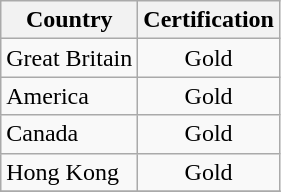<table class="wikitable">
<tr>
<th align="left">Country</th>
<th align="left">Certification</th>
</tr>
<tr>
<td align="left">Great Britain</td>
<td align="center">Gold</td>
</tr>
<tr>
<td align="left">America</td>
<td align="center">Gold</td>
</tr>
<tr>
<td align="left">Canada</td>
<td align="center">Gold</td>
</tr>
<tr>
<td align="left">Hong Kong</td>
<td align="center">Gold</td>
</tr>
<tr>
</tr>
</table>
